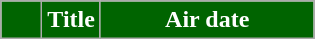<table class=wikitable style="background:white">
<tr style="color:white">
<th style="background:#006400; width:20px"></th>
<th style="background:#006400">Title</th>
<th style="background:#006400; width:135px">Air date<br>














</th>
</tr>
</table>
